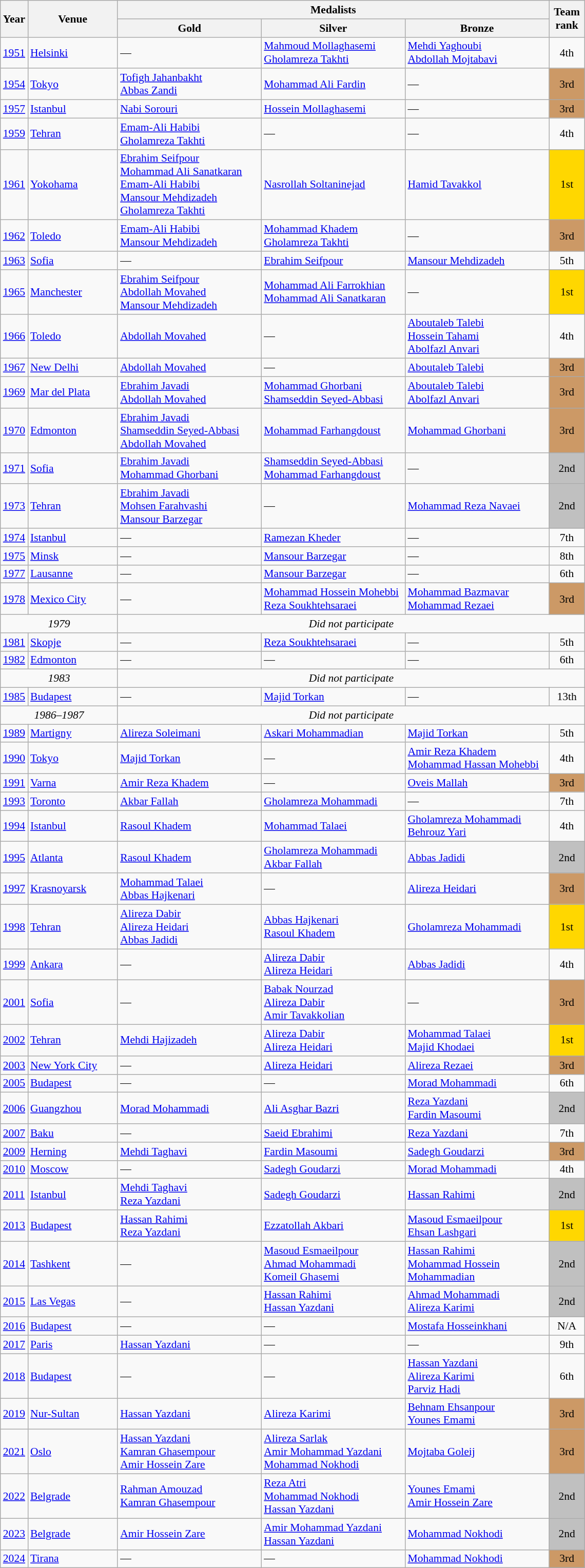<table class="wikitable" style="text-align:left; font-size:90%">
<tr>
<th rowspan=2>Year</th>
<th width=110 rowspan=2>Venue</th>
<th colspan=3>Medalists</th>
<th width=40 rowspan=2>Team rank</th>
</tr>
<tr>
<th width=180 align="center">Gold</th>
<th width=180 align="center">Silver</th>
<th width=180 align="center">Bronze</th>
</tr>
<tr>
<td><a href='#'>1951</a></td>
<td><a href='#'>Helsinki</a></td>
<td>—</td>
<td><a href='#'>Mahmoud Mollaghasemi</a><br><a href='#'>Gholamreza Takhti</a></td>
<td><a href='#'>Mehdi Yaghoubi</a><br><a href='#'>Abdollah Mojtabavi</a></td>
<td align="center">4th</td>
</tr>
<tr>
<td><a href='#'>1954</a></td>
<td><a href='#'>Tokyo</a></td>
<td><a href='#'>Tofigh Jahanbakht</a><br><a href='#'>Abbas Zandi</a></td>
<td><a href='#'>Mohammad Ali Fardin</a></td>
<td>—</td>
<td align="center" bgcolor=cc9966>3rd</td>
</tr>
<tr>
<td><a href='#'>1957</a></td>
<td><a href='#'>Istanbul</a></td>
<td><a href='#'>Nabi Sorouri</a></td>
<td><a href='#'>Hossein Mollaghasemi</a></td>
<td>—</td>
<td align="center" bgcolor=cc9966>3rd</td>
</tr>
<tr>
<td><a href='#'>1959</a></td>
<td><a href='#'>Tehran</a></td>
<td><a href='#'>Emam-Ali Habibi</a><br><a href='#'>Gholamreza Takhti</a></td>
<td>—</td>
<td>—</td>
<td align="center">4th</td>
</tr>
<tr>
<td><a href='#'>1961</a></td>
<td><a href='#'>Yokohama</a></td>
<td><a href='#'>Ebrahim Seifpour</a><br><a href='#'>Mohammad Ali Sanatkaran</a><br><a href='#'>Emam-Ali Habibi</a><br><a href='#'>Mansour Mehdizadeh</a><br><a href='#'>Gholamreza Takhti</a></td>
<td><a href='#'>Nasrollah Soltaninejad</a></td>
<td><a href='#'>Hamid Tavakkol</a></td>
<td align="center" bgcolor=gold>1st</td>
</tr>
<tr>
<td><a href='#'>1962</a></td>
<td><a href='#'>Toledo</a></td>
<td><a href='#'>Emam-Ali Habibi</a><br><a href='#'>Mansour Mehdizadeh</a></td>
<td><a href='#'>Mohammad Khadem</a><br><a href='#'>Gholamreza Takhti</a></td>
<td>—</td>
<td align="center" bgcolor=cc9966>3rd</td>
</tr>
<tr>
<td><a href='#'>1963</a></td>
<td><a href='#'>Sofia</a></td>
<td>—</td>
<td><a href='#'>Ebrahim Seifpour</a></td>
<td><a href='#'>Mansour Mehdizadeh</a></td>
<td align="center">5th</td>
</tr>
<tr>
<td><a href='#'>1965</a></td>
<td><a href='#'>Manchester</a></td>
<td><a href='#'>Ebrahim Seifpour</a><br><a href='#'>Abdollah Movahed</a><br><a href='#'>Mansour Mehdizadeh</a></td>
<td><a href='#'>Mohammad Ali Farrokhian</a><br><a href='#'>Mohammad Ali Sanatkaran</a></td>
<td>—</td>
<td align="center" bgcolor=gold>1st</td>
</tr>
<tr>
<td><a href='#'>1966</a></td>
<td><a href='#'>Toledo</a></td>
<td><a href='#'>Abdollah Movahed</a></td>
<td>—</td>
<td><a href='#'>Aboutaleb Talebi</a><br><a href='#'>Hossein Tahami</a><br><a href='#'>Abolfazl Anvari</a></td>
<td align="center">4th</td>
</tr>
<tr>
<td><a href='#'>1967</a></td>
<td><a href='#'>New Delhi</a></td>
<td><a href='#'>Abdollah Movahed</a></td>
<td>—</td>
<td><a href='#'>Aboutaleb Talebi</a></td>
<td align="center" bgcolor=cc9966>3rd</td>
</tr>
<tr>
<td><a href='#'>1969</a></td>
<td><a href='#'>Mar del Plata</a></td>
<td><a href='#'>Ebrahim Javadi</a><br><a href='#'>Abdollah Movahed</a></td>
<td><a href='#'>Mohammad Ghorbani</a><br><a href='#'>Shamseddin Seyed-Abbasi</a></td>
<td><a href='#'>Aboutaleb Talebi</a><br><a href='#'>Abolfazl Anvari</a></td>
<td align="center" bgcolor=cc9966>3rd</td>
</tr>
<tr>
<td><a href='#'>1970</a></td>
<td><a href='#'>Edmonton</a></td>
<td><a href='#'>Ebrahim Javadi</a><br><a href='#'>Shamseddin Seyed-Abbasi</a><br><a href='#'>Abdollah Movahed</a></td>
<td><a href='#'>Mohammad Farhangdoust</a></td>
<td><a href='#'>Mohammad Ghorbani</a></td>
<td align="center" bgcolor=cc9966>3rd</td>
</tr>
<tr>
<td><a href='#'>1971</a></td>
<td><a href='#'>Sofia</a></td>
<td><a href='#'>Ebrahim Javadi</a><br><a href='#'>Mohammad Ghorbani</a></td>
<td><a href='#'>Shamseddin Seyed-Abbasi</a><br><a href='#'>Mohammad Farhangdoust</a></td>
<td>—</td>
<td align="center" bgcolor=silver>2nd</td>
</tr>
<tr>
<td><a href='#'>1973</a></td>
<td><a href='#'>Tehran</a></td>
<td><a href='#'>Ebrahim Javadi</a><br><a href='#'>Mohsen Farahvashi</a><br><a href='#'>Mansour Barzegar</a></td>
<td>—</td>
<td><a href='#'>Mohammad Reza Navaei</a></td>
<td align="center" bgcolor=silver>2nd</td>
</tr>
<tr>
<td><a href='#'>1974</a></td>
<td><a href='#'>Istanbul</a></td>
<td>—</td>
<td><a href='#'>Ramezan Kheder</a></td>
<td>—</td>
<td align="center">7th</td>
</tr>
<tr>
<td><a href='#'>1975</a></td>
<td><a href='#'>Minsk</a></td>
<td>—</td>
<td><a href='#'>Mansour Barzegar</a></td>
<td>—</td>
<td align="center">8th</td>
</tr>
<tr>
<td><a href='#'>1977</a></td>
<td><a href='#'>Lausanne</a></td>
<td>—</td>
<td><a href='#'>Mansour Barzegar</a></td>
<td>—</td>
<td align="center">6th</td>
</tr>
<tr>
<td><a href='#'>1978</a></td>
<td><a href='#'>Mexico City</a></td>
<td>—</td>
<td><a href='#'>Mohammad Hossein Mohebbi</a><br><a href='#'>Reza Soukhtehsaraei</a></td>
<td><a href='#'>Mohammad Bazmavar</a><br><a href='#'>Mohammad Rezaei</a></td>
<td align="center" bgcolor=cc9966>3rd</td>
</tr>
<tr>
<td align="center" colspan=2><em>1979</em></td>
<td align="center" colspan=4><em>Did not participate</em></td>
</tr>
<tr>
<td><a href='#'>1981</a></td>
<td><a href='#'>Skopje</a></td>
<td>—</td>
<td><a href='#'>Reza Soukhtehsaraei</a></td>
<td>—</td>
<td align="center">5th</td>
</tr>
<tr>
<td><a href='#'>1982</a></td>
<td><a href='#'>Edmonton</a></td>
<td>—</td>
<td>—</td>
<td>—</td>
<td align="center">6th</td>
</tr>
<tr>
<td align="center" colspan=2><em>1983</em></td>
<td align="center" colspan=4><em>Did not participate</em></td>
</tr>
<tr>
<td><a href='#'>1985</a></td>
<td><a href='#'>Budapest</a></td>
<td>—</td>
<td><a href='#'>Majid Torkan</a></td>
<td>—</td>
<td align="center">13th</td>
</tr>
<tr>
<td align="center" colspan=2><em>1986–1987</em></td>
<td align="center" colspan=4><em>Did not participate</em></td>
</tr>
<tr>
<td><a href='#'>1989</a></td>
<td><a href='#'>Martigny</a></td>
<td><a href='#'>Alireza Soleimani</a></td>
<td><a href='#'>Askari Mohammadian</a></td>
<td><a href='#'>Majid Torkan</a></td>
<td align="center">5th</td>
</tr>
<tr>
<td><a href='#'>1990</a></td>
<td><a href='#'>Tokyo</a></td>
<td><a href='#'>Majid Torkan</a></td>
<td>—</td>
<td><a href='#'>Amir Reza Khadem</a><br><a href='#'>Mohammad Hassan Mohebbi</a></td>
<td align="center">4th</td>
</tr>
<tr>
<td><a href='#'>1991</a></td>
<td><a href='#'>Varna</a></td>
<td><a href='#'>Amir Reza Khadem</a></td>
<td>—</td>
<td><a href='#'>Oveis Mallah</a></td>
<td align="center" bgcolor=cc9966>3rd</td>
</tr>
<tr>
<td><a href='#'>1993</a></td>
<td><a href='#'>Toronto</a></td>
<td><a href='#'>Akbar Fallah</a></td>
<td><a href='#'>Gholamreza Mohammadi</a></td>
<td>—</td>
<td align="center">7th</td>
</tr>
<tr>
<td><a href='#'>1994</a></td>
<td><a href='#'>Istanbul</a></td>
<td><a href='#'>Rasoul Khadem</a></td>
<td><a href='#'>Mohammad Talaei</a></td>
<td><a href='#'>Gholamreza Mohammadi</a><br><a href='#'>Behrouz Yari</a></td>
<td align="center">4th</td>
</tr>
<tr>
<td><a href='#'>1995</a></td>
<td><a href='#'>Atlanta</a></td>
<td><a href='#'>Rasoul Khadem</a></td>
<td><a href='#'>Gholamreza Mohammadi</a><br><a href='#'>Akbar Fallah</a></td>
<td><a href='#'>Abbas Jadidi</a></td>
<td align="center" bgcolor=silver>2nd</td>
</tr>
<tr>
<td><a href='#'>1997</a></td>
<td><a href='#'>Krasnoyarsk</a></td>
<td><a href='#'>Mohammad Talaei</a><br><a href='#'>Abbas Hajkenari</a></td>
<td>—</td>
<td><a href='#'>Alireza Heidari</a></td>
<td align="center" bgcolor=cc9966>3rd</td>
</tr>
<tr>
<td><a href='#'>1998</a></td>
<td><a href='#'>Tehran</a></td>
<td><a href='#'>Alireza Dabir</a><br><a href='#'>Alireza Heidari</a><br><a href='#'>Abbas Jadidi</a></td>
<td><a href='#'>Abbas Hajkenari</a><br><a href='#'>Rasoul Khadem</a></td>
<td><a href='#'>Gholamreza Mohammadi</a></td>
<td align="center" bgcolor=gold>1st</td>
</tr>
<tr>
<td><a href='#'>1999</a></td>
<td><a href='#'>Ankara</a></td>
<td>—</td>
<td><a href='#'>Alireza Dabir</a><br><a href='#'>Alireza Heidari</a></td>
<td><a href='#'>Abbas Jadidi</a></td>
<td align="center">4th</td>
</tr>
<tr>
<td><a href='#'>2001</a></td>
<td><a href='#'>Sofia</a></td>
<td>—</td>
<td><a href='#'>Babak Nourzad</a><br><a href='#'>Alireza Dabir</a><br><a href='#'>Amir Tavakkolian</a></td>
<td>—</td>
<td align="center" bgcolor=cc9966>3rd</td>
</tr>
<tr>
<td><a href='#'>2002</a></td>
<td><a href='#'>Tehran</a></td>
<td><a href='#'>Mehdi Hajizadeh</a></td>
<td><a href='#'>Alireza Dabir</a><br><a href='#'>Alireza Heidari</a></td>
<td><a href='#'>Mohammad Talaei</a><br><a href='#'>Majid Khodaei</a></td>
<td align="center" bgcolor=gold>1st</td>
</tr>
<tr>
<td><a href='#'>2003</a></td>
<td><a href='#'>New York City</a></td>
<td>—</td>
<td><a href='#'>Alireza Heidari</a></td>
<td><a href='#'>Alireza Rezaei</a></td>
<td align="center" bgcolor=cc9966>3rd</td>
</tr>
<tr>
<td><a href='#'>2005</a></td>
<td><a href='#'>Budapest</a></td>
<td>—</td>
<td>—</td>
<td><a href='#'>Morad Mohammadi</a></td>
<td align="center">6th</td>
</tr>
<tr>
<td><a href='#'>2006</a></td>
<td><a href='#'>Guangzhou</a></td>
<td><a href='#'>Morad Mohammadi</a></td>
<td><a href='#'>Ali Asghar Bazri</a></td>
<td><a href='#'>Reza Yazdani</a><br><a href='#'>Fardin Masoumi</a></td>
<td align="center" bgcolor=silver>2nd</td>
</tr>
<tr>
<td><a href='#'>2007</a></td>
<td><a href='#'>Baku</a></td>
<td>—</td>
<td><a href='#'>Saeid Ebrahimi</a></td>
<td><a href='#'>Reza Yazdani</a></td>
<td align="center">7th</td>
</tr>
<tr>
<td><a href='#'>2009</a></td>
<td><a href='#'>Herning</a></td>
<td><a href='#'>Mehdi Taghavi</a></td>
<td><a href='#'>Fardin Masoumi</a></td>
<td><a href='#'>Sadegh Goudarzi</a></td>
<td align="center" bgcolor=cc9966>3rd</td>
</tr>
<tr>
<td><a href='#'>2010</a></td>
<td><a href='#'>Moscow</a></td>
<td>—</td>
<td><a href='#'>Sadegh Goudarzi</a></td>
<td><a href='#'>Morad Mohammadi</a></td>
<td align="center">4th</td>
</tr>
<tr>
<td><a href='#'>2011</a></td>
<td><a href='#'>Istanbul</a></td>
<td><a href='#'>Mehdi Taghavi</a><br><a href='#'>Reza Yazdani</a></td>
<td><a href='#'>Sadegh Goudarzi</a></td>
<td><a href='#'>Hassan Rahimi</a></td>
<td align="center" bgcolor=silver>2nd</td>
</tr>
<tr>
<td><a href='#'>2013</a></td>
<td><a href='#'>Budapest</a></td>
<td><a href='#'>Hassan Rahimi</a><br><a href='#'>Reza Yazdani</a></td>
<td><a href='#'>Ezzatollah Akbari</a></td>
<td><a href='#'>Masoud Esmaeilpour</a><br><a href='#'>Ehsan Lashgari</a></td>
<td align="center" bgcolor=gold>1st</td>
</tr>
<tr>
<td><a href='#'>2014</a></td>
<td><a href='#'>Tashkent</a></td>
<td>—</td>
<td><a href='#'>Masoud Esmaeilpour</a><br><a href='#'>Ahmad Mohammadi</a><br><a href='#'>Komeil Ghasemi</a></td>
<td><a href='#'>Hassan Rahimi</a><br><a href='#'>Mohammad Hossein Mohammadian</a></td>
<td align="center" bgcolor=silver>2nd</td>
</tr>
<tr>
<td><a href='#'>2015</a></td>
<td><a href='#'>Las Vegas</a></td>
<td>—</td>
<td><a href='#'>Hassan Rahimi</a><br><a href='#'>Hassan Yazdani</a></td>
<td><a href='#'>Ahmad Mohammadi</a><br><a href='#'>Alireza Karimi</a></td>
<td align="center" bgcolor=silver>2nd</td>
</tr>
<tr>
<td><a href='#'>2016</a></td>
<td><a href='#'>Budapest</a></td>
<td>—</td>
<td>—</td>
<td><a href='#'>Mostafa Hosseinkhani</a></td>
<td align="center">N/A</td>
</tr>
<tr>
<td><a href='#'>2017</a></td>
<td><a href='#'>Paris</a></td>
<td><a href='#'>Hassan Yazdani</a></td>
<td>—</td>
<td>—</td>
<td align="center">9th</td>
</tr>
<tr>
<td><a href='#'>2018</a></td>
<td><a href='#'>Budapest</a></td>
<td>—</td>
<td>—</td>
<td><a href='#'>Hassan Yazdani</a><br><a href='#'>Alireza Karimi</a><br><a href='#'>Parviz Hadi</a></td>
<td align="center">6th</td>
</tr>
<tr>
<td><a href='#'>2019</a></td>
<td><a href='#'>Nur-Sultan</a></td>
<td><a href='#'>Hassan Yazdani</a></td>
<td><a href='#'>Alireza Karimi</a></td>
<td><a href='#'>Behnam Ehsanpour</a><br><a href='#'>Younes Emami</a></td>
<td align="center" bgcolor=cc9966>3rd</td>
</tr>
<tr>
<td><a href='#'>2021</a></td>
<td><a href='#'>Oslo</a></td>
<td><a href='#'>Hassan Yazdani</a><br><a href='#'>Kamran Ghasempour</a><br><a href='#'>Amir Hossein Zare</a></td>
<td><a href='#'>Alireza Sarlak</a><br><a href='#'>Amir Mohammad Yazdani</a><br><a href='#'>Mohammad Nokhodi</a></td>
<td><a href='#'>Mojtaba Goleij</a></td>
<td align="center" bgcolor=cc9966>3rd</td>
</tr>
<tr>
<td><a href='#'>2022</a></td>
<td><a href='#'>Belgrade</a></td>
<td><a href='#'>Rahman Amouzad</a><br><a href='#'>Kamran Ghasempour</a></td>
<td><a href='#'>Reza Atri</a><br><a href='#'>Mohammad Nokhodi</a><br><a href='#'>Hassan Yazdani</a></td>
<td><a href='#'>Younes Emami</a><br><a href='#'>Amir Hossein Zare</a></td>
<td align="center" bgcolor=silver>2nd</td>
</tr>
<tr>
<td><a href='#'>2023</a></td>
<td><a href='#'>Belgrade</a></td>
<td><a href='#'>Amir Hossein Zare</a></td>
<td><a href='#'>Amir Mohammad Yazdani</a><br><a href='#'>Hassan Yazdani</a></td>
<td><a href='#'>Mohammad Nokhodi</a></td>
<td align="center" bgcolor=silver>2nd</td>
</tr>
<tr>
<td><a href='#'>2024</a></td>
<td><a href='#'>Tirana</a></td>
<td>—</td>
<td>—</td>
<td><a href='#'>Mohammad Nokhodi</a></td>
<td align="center" bgcolor=cc9966>3rd</td>
</tr>
</table>
